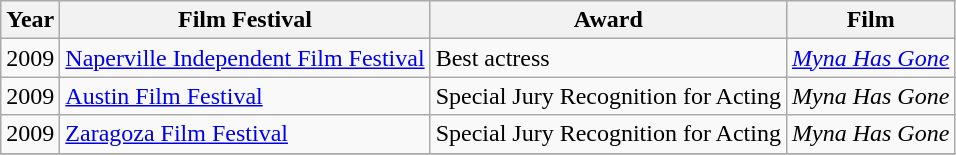<table class="wikitable">
<tr>
<th>Year</th>
<th>Film Festival</th>
<th>Award</th>
<th>Film</th>
</tr>
<tr>
<td>2009</td>
<td><a href='#'>Naperville Independent Film Festival</a></td>
<td>Best actress</td>
<td><em><a href='#'>Myna Has Gone</a></em></td>
</tr>
<tr>
<td>2009</td>
<td><a href='#'>Austin Film Festival</a></td>
<td>Special Jury Recognition for Acting</td>
<td><em>Myna Has Gone</em></td>
</tr>
<tr>
<td>2009</td>
<td><a href='#'>Zaragoza Film Festival</a></td>
<td>Special Jury Recognition for Acting</td>
<td><em>Myna Has Gone</em></td>
</tr>
<tr>
</tr>
</table>
